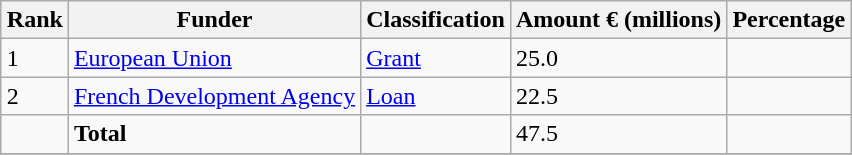<table class="wikitable sortable" style="margin: 0.5em auto">
<tr>
<th>Rank</th>
<th>Funder</th>
<th>Classification</th>
<th>Amount € (millions)</th>
<th>Percentage</th>
</tr>
<tr>
<td>1</td>
<td><a href='#'>European Union</a></td>
<td><a href='#'>Grant</a></td>
<td>25.0</td>
<td></td>
</tr>
<tr>
<td>2</td>
<td><a href='#'>French Development Agency</a></td>
<td><a href='#'>Loan</a></td>
<td>22.5</td>
<td></td>
</tr>
<tr>
<td></td>
<td><strong>Total</strong></td>
<td></td>
<td>47.5</td>
<td></td>
</tr>
<tr>
</tr>
</table>
